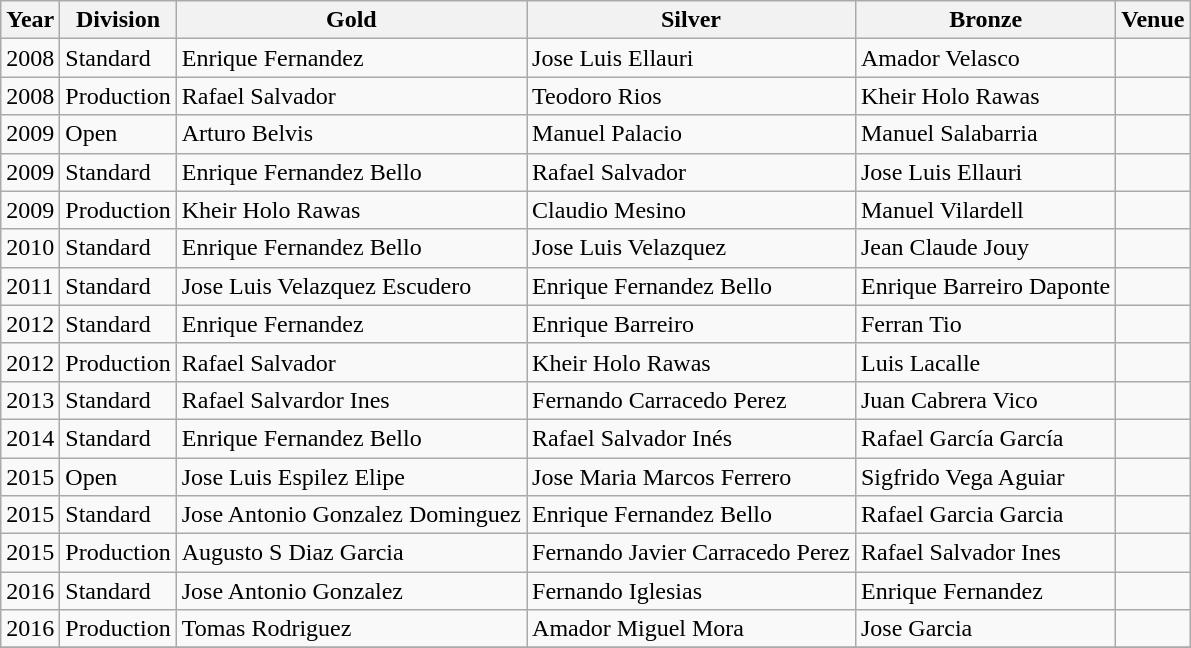<table class="wikitable sortable" style="text-align: left;">
<tr>
<th>Year</th>
<th>Division</th>
<th> Gold</th>
<th> Silver</th>
<th> Bronze</th>
<th>Venue</th>
</tr>
<tr>
<td>2008</td>
<td>Standard</td>
<td> Enrique Fernandez</td>
<td> Jose Luis Ellauri</td>
<td> Amador Velasco</td>
<td></td>
</tr>
<tr>
<td>2008</td>
<td>Production</td>
<td> Rafael Salvador</td>
<td> Teodoro Rios</td>
<td> Kheir Holo Rawas</td>
<td></td>
</tr>
<tr>
<td>2009</td>
<td>Open</td>
<td> Arturo Belvis</td>
<td> Manuel Palacio</td>
<td> Manuel Salabarria</td>
<td></td>
</tr>
<tr>
<td>2009</td>
<td>Standard</td>
<td> Enrique Fernandez Bello</td>
<td> Rafael Salvador</td>
<td> Jose Luis Ellauri</td>
<td></td>
</tr>
<tr>
<td>2009</td>
<td>Production</td>
<td> Kheir Holo Rawas</td>
<td> Claudio Mesino</td>
<td> Manuel Vilardell</td>
<td></td>
</tr>
<tr>
<td>2010</td>
<td>Standard</td>
<td> Enrique Fernandez Bello</td>
<td> Jose Luis Velazquez</td>
<td> Jean Claude Jouy</td>
<td></td>
</tr>
<tr>
<td>2011</td>
<td>Standard</td>
<td> Jose Luis Velazquez Escudero</td>
<td> Enrique Fernandez Bello</td>
<td> Enrique Barreiro Daponte</td>
<td></td>
</tr>
<tr>
<td>2012</td>
<td>Standard</td>
<td> Enrique Fernandez</td>
<td> Enrique Barreiro</td>
<td> Ferran Tio</td>
<td></td>
</tr>
<tr>
<td>2012</td>
<td>Production</td>
<td> Rafael Salvador</td>
<td> Kheir Holo Rawas</td>
<td> Luis Lacalle</td>
<td></td>
</tr>
<tr>
<td>2013</td>
<td>Standard</td>
<td> Rafael Salvardor Ines</td>
<td> Fernando Carracedo Perez</td>
<td> Juan Cabrera Vico</td>
<td></td>
</tr>
<tr>
<td>2014</td>
<td>Standard</td>
<td> Enrique Fernandez Bello</td>
<td> Rafael Salvador Inés</td>
<td> Rafael García García</td>
<td></td>
</tr>
<tr>
<td>2015</td>
<td>Open</td>
<td> Jose Luis Espilez Elipe</td>
<td> Jose Maria Marcos Ferrero</td>
<td> Sigfrido Vega Aguiar</td>
<td></td>
</tr>
<tr>
<td>2015</td>
<td>Standard</td>
<td> Jose Antonio Gonzalez Dominguez</td>
<td> Enrique Fernandez Bello</td>
<td> Rafael Garcia Garcia</td>
<td></td>
</tr>
<tr>
<td>2015</td>
<td>Production</td>
<td> Augusto S Diaz Garcia</td>
<td> Fernando Javier Carracedo Perez</td>
<td> Rafael Salvador Ines</td>
<td></td>
</tr>
<tr>
<td>2016</td>
<td>Standard</td>
<td> Jose Antonio Gonzalez</td>
<td> Fernando Iglesias</td>
<td> Enrique Fernandez</td>
<td></td>
</tr>
<tr>
<td>2016</td>
<td>Production</td>
<td> Tomas Rodriguez</td>
<td> Amador Miguel Mora</td>
<td> Jose Garcia</td>
<td></td>
</tr>
<tr>
</tr>
</table>
